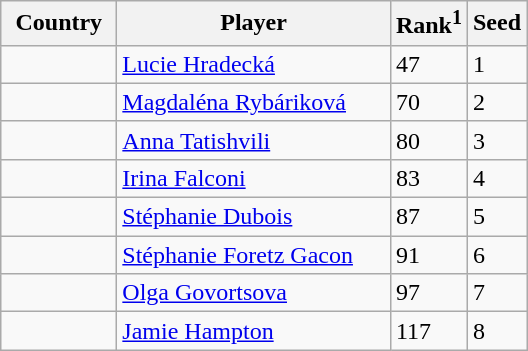<table class="sortable wikitable">
<tr>
<th width="70">Country</th>
<th width="175">Player</th>
<th>Rank<sup>1</sup></th>
<th>Seed</th>
</tr>
<tr>
<td></td>
<td><a href='#'>Lucie Hradecká</a></td>
<td>47</td>
<td>1</td>
</tr>
<tr>
<td></td>
<td><a href='#'>Magdaléna Rybáriková</a></td>
<td>70</td>
<td>2</td>
</tr>
<tr>
<td></td>
<td><a href='#'>Anna Tatishvili</a></td>
<td>80</td>
<td>3</td>
</tr>
<tr>
<td></td>
<td><a href='#'>Irina Falconi</a></td>
<td>83</td>
<td>4</td>
</tr>
<tr>
<td></td>
<td><a href='#'>Stéphanie Dubois</a></td>
<td>87</td>
<td>5</td>
</tr>
<tr>
<td></td>
<td><a href='#'>Stéphanie Foretz Gacon</a></td>
<td>91</td>
<td>6</td>
</tr>
<tr>
<td></td>
<td><a href='#'>Olga Govortsova</a></td>
<td>97</td>
<td>7</td>
</tr>
<tr>
<td></td>
<td><a href='#'>Jamie Hampton</a></td>
<td>117</td>
<td>8</td>
</tr>
</table>
